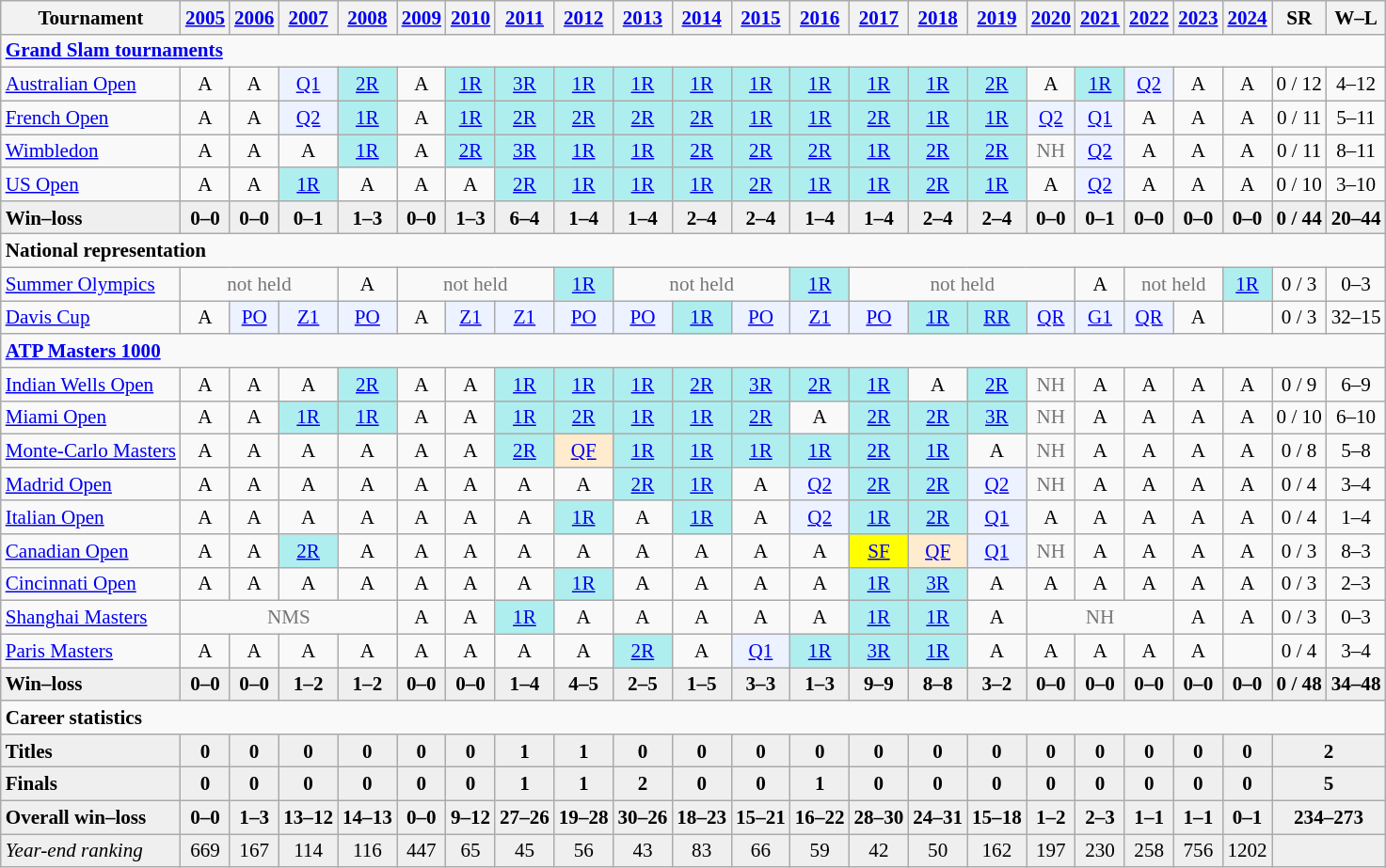<table class="wikitable nowrap" style=text-align:center;font-size:88%>
<tr>
<th>Tournament</th>
<th><a href='#'>2005</a></th>
<th><a href='#'>2006</a></th>
<th><a href='#'>2007</a></th>
<th><a href='#'>2008</a></th>
<th><a href='#'>2009</a></th>
<th><a href='#'>2010</a></th>
<th><a href='#'>2011</a></th>
<th><a href='#'>2012</a></th>
<th><a href='#'>2013</a></th>
<th><a href='#'>2014</a></th>
<th><a href='#'>2015</a></th>
<th><a href='#'>2016</a></th>
<th><a href='#'>2017</a></th>
<th><a href='#'>2018</a></th>
<th><a href='#'>2019</a></th>
<th><a href='#'>2020</a></th>
<th><a href='#'>2021</a></th>
<th><a href='#'>2022</a></th>
<th><a href='#'>2023</a></th>
<th><a href='#'>2024</a></th>
<th>SR</th>
<th>W–L</th>
</tr>
<tr>
<td colspan="23" align="left"><strong><a href='#'>Grand Slam tournaments</a></strong></td>
</tr>
<tr>
<td align=left><a href='#'>Australian Open</a></td>
<td>A</td>
<td>A</td>
<td bgcolor=ecf2ff><a href='#'>Q1</a></td>
<td bgcolor=afeeee><a href='#'>2R</a></td>
<td>A</td>
<td bgcolor=afeeee><a href='#'>1R</a></td>
<td bgcolor=afeeee><a href='#'>3R</a></td>
<td bgcolor=afeeee><a href='#'>1R</a></td>
<td bgcolor=afeeee><a href='#'>1R</a></td>
<td bgcolor=afeeee><a href='#'>1R</a></td>
<td bgcolor=afeeee><a href='#'>1R</a></td>
<td bgcolor=afeeee><a href='#'>1R</a></td>
<td bgcolor=afeeee><a href='#'>1R</a></td>
<td bgcolor=afeeee><a href='#'>1R</a></td>
<td bgcolor=afeeee><a href='#'>2R</a></td>
<td>A</td>
<td bgcolor=afeeee><a href='#'>1R</a></td>
<td bgcolor=ecf2ff><a href='#'>Q2</a></td>
<td>A</td>
<td>A</td>
<td>0 / 12</td>
<td>4–12</td>
</tr>
<tr>
<td align=left><a href='#'>French Open</a></td>
<td>A</td>
<td>A</td>
<td bgcolor=ecf2ff><a href='#'>Q2</a></td>
<td bgcolor=afeeee><a href='#'>1R</a></td>
<td>A</td>
<td bgcolor=afeeee><a href='#'>1R</a></td>
<td bgcolor=afeeee><a href='#'>2R</a></td>
<td bgcolor=afeeee><a href='#'>2R</a></td>
<td bgcolor=afeeee><a href='#'>2R</a></td>
<td bgcolor=afeeee><a href='#'>2R</a></td>
<td bgcolor=afeeee><a href='#'>1R</a></td>
<td bgcolor=afeeee><a href='#'>1R</a></td>
<td bgcolor=afeeee><a href='#'>2R</a></td>
<td bgcolor=afeeee><a href='#'>1R</a></td>
<td bgcolor=afeeee><a href='#'>1R</a></td>
<td bgcolor=ecf2ff><a href='#'>Q2</a></td>
<td bgcolor=ecf2ff><a href='#'>Q1</a></td>
<td>A</td>
<td>A</td>
<td>A</td>
<td>0 / 11</td>
<td>5–11</td>
</tr>
<tr>
<td align=left><a href='#'>Wimbledon</a></td>
<td>A</td>
<td>A</td>
<td>A</td>
<td bgcolor=afeeee><a href='#'>1R</a></td>
<td>A</td>
<td bgcolor=afeeee><a href='#'>2R</a></td>
<td bgcolor=afeeee><a href='#'>3R</a></td>
<td bgcolor=afeeee><a href='#'>1R</a></td>
<td bgcolor=afeeee><a href='#'>1R</a></td>
<td bgcolor=afeeee><a href='#'>2R</a></td>
<td bgcolor=afeeee><a href='#'>2R</a></td>
<td bgcolor=afeeee><a href='#'>2R</a></td>
<td bgcolor=afeeee><a href='#'>1R</a></td>
<td bgcolor=afeeee><a href='#'>2R</a></td>
<td bgcolor=afeeee><a href='#'>2R</a></td>
<td style=color:#767676>NH</td>
<td bgcolor=ecf2ff><a href='#'>Q2</a></td>
<td>A</td>
<td>A</td>
<td>A</td>
<td>0 / 11</td>
<td>8–11</td>
</tr>
<tr>
<td align=left><a href='#'>US Open</a></td>
<td>A</td>
<td>A</td>
<td bgcolor=afeeee><a href='#'>1R</a></td>
<td>A</td>
<td>A</td>
<td>A</td>
<td bgcolor=afeeee><a href='#'>2R</a></td>
<td bgcolor=afeeee><a href='#'>1R</a></td>
<td bgcolor=afeeee><a href='#'>1R</a></td>
<td bgcolor=afeeee><a href='#'>1R</a></td>
<td bgcolor=afeeee><a href='#'>2R</a></td>
<td bgcolor=afeeee><a href='#'>1R</a></td>
<td bgcolor=afeeee><a href='#'>1R</a></td>
<td bgcolor=afeeee><a href='#'>2R</a></td>
<td bgcolor=afeeee><a href='#'>1R</a></td>
<td>A</td>
<td bgcolor=ecf2ff><a href='#'>Q2</a></td>
<td>A</td>
<td>A</td>
<td>A</td>
<td>0 / 10</td>
<td>3–10</td>
</tr>
<tr style="font-weight:bold; background:#efefef;">
<td style=text-align:left>Win–loss</td>
<td>0–0</td>
<td>0–0</td>
<td>0–1</td>
<td>1–3</td>
<td>0–0</td>
<td>1–3</td>
<td>6–4</td>
<td>1–4</td>
<td>1–4</td>
<td>2–4</td>
<td>2–4</td>
<td>1–4</td>
<td>1–4</td>
<td>2–4</td>
<td>2–4</td>
<td>0–0</td>
<td>0–1</td>
<td>0–0</td>
<td>0–0</td>
<td>0–0</td>
<td>0 / 44</td>
<td>20–44</td>
</tr>
<tr>
<td colspan="23" align="left"><strong>National representation</strong></td>
</tr>
<tr>
<td align=left><a href='#'>Summer Olympics</a></td>
<td colspan=3 style=color:#767676>not held</td>
<td>A</td>
<td colspan=3 style=color:#767676>not held</td>
<td bgcolor=afeeee><a href='#'>1R</a></td>
<td colspan=3 style=color:#767676>not held</td>
<td bgcolor=afeeee><a href='#'>1R</a></td>
<td colspan=4 style=color:#767676>not held</td>
<td>A</td>
<td colspan=2 style=color:#767676>not held</td>
<td bgcolor=afeeee><a href='#'>1R</a></td>
<td>0 / 3</td>
<td>0–3</td>
</tr>
<tr>
<td align=left><a href='#'>Davis Cup</a></td>
<td>A</td>
<td bgcolor=ecf2ff><a href='#'>PO</a></td>
<td bgcolor=ecf2ff><a href='#'>Z1</a></td>
<td bgcolor=ecf2ff><a href='#'>PO</a></td>
<td>A</td>
<td bgcolor=ecf2ff><a href='#'>Z1</a></td>
<td bgcolor=ecf2ff><a href='#'>Z1</a></td>
<td bgcolor=ecf2ff><a href='#'>PO</a></td>
<td bgcolor=ecf2ff><a href='#'>PO</a></td>
<td bgcolor=afeeee><a href='#'>1R</a></td>
<td bgcolor=ecf2ff><a href='#'>PO</a></td>
<td bgcolor=ecf2ff><a href='#'>Z1</a></td>
<td bgcolor=ecf2ff><a href='#'>PO</a></td>
<td bgcolor=afeeee><a href='#'>1R</a></td>
<td bgcolor=afeeee><a href='#'>RR</a></td>
<td bgcolor=ecf2ff><a href='#'>QR</a></td>
<td bgcolor=ecf2ff><a href='#'>G1</a></td>
<td bgcolor=ecf2ff><a href='#'>QR</a></td>
<td>A</td>
<td></td>
<td>0 / 3</td>
<td>32–15</td>
</tr>
<tr>
<td colspan="23" align="left"><strong><a href='#'>ATP Masters 1000</a></strong></td>
</tr>
<tr>
<td align=left><a href='#'>Indian Wells Open</a></td>
<td>A</td>
<td>A</td>
<td>A</td>
<td bgcolor=afeeee><a href='#'>2R</a></td>
<td>A</td>
<td>A</td>
<td bgcolor=afeeee><a href='#'>1R</a></td>
<td bgcolor=afeeee><a href='#'>1R</a></td>
<td bgcolor=afeeee><a href='#'>1R</a></td>
<td bgcolor=adeeee><a href='#'>2R</a></td>
<td bgcolor=adeeee><a href='#'>3R</a></td>
<td bgcolor=adeeee><a href='#'>2R</a></td>
<td bgcolor=adeeee><a href='#'>1R</a></td>
<td>A</td>
<td bgcolor=adeeee><a href='#'>2R</a></td>
<td style="color:#767676">NH</td>
<td>A</td>
<td>A</td>
<td>A</td>
<td>A</td>
<td>0 / 9</td>
<td>6–9</td>
</tr>
<tr>
<td align=left><a href='#'>Miami Open</a></td>
<td>A</td>
<td>A</td>
<td bgcolor=afeeee><a href='#'>1R</a></td>
<td bgcolor=afeeee><a href='#'>1R</a></td>
<td>A</td>
<td>A</td>
<td bgcolor=afeeee><a href='#'>1R</a></td>
<td bgcolor=afeeee><a href='#'>2R</a></td>
<td bgcolor=afeeee><a href='#'>1R</a></td>
<td bgcolor=afeeee><a href='#'>1R</a></td>
<td bgcolor=afeeee><a href='#'>2R</a></td>
<td>A</td>
<td bgcolor=afeeee><a href='#'>2R</a></td>
<td bgcolor=afeeee><a href='#'>2R</a></td>
<td bgcolor=afeeee><a href='#'>3R</a></td>
<td style="color:#767676">NH</td>
<td>A</td>
<td>A</td>
<td>A</td>
<td>A</td>
<td>0 / 10</td>
<td>6–10</td>
</tr>
<tr>
<td align=left><a href='#'>Monte-Carlo Masters</a></td>
<td>A</td>
<td>A</td>
<td>A</td>
<td>A</td>
<td>A</td>
<td>A</td>
<td bgcolor=afeeee><a href='#'>2R</a></td>
<td bgcolor=ffebcd><a href='#'>QF</a></td>
<td bgcolor=afeeee><a href='#'>1R</a></td>
<td bgcolor=afeeee><a href='#'>1R</a></td>
<td bgcolor=afeeee><a href='#'>1R</a></td>
<td bgcolor=afeeee><a href='#'>1R</a></td>
<td bgcolor=afeeee><a href='#'>2R</a></td>
<td bgcolor=afeeee><a href='#'>1R</a></td>
<td>A</td>
<td style="color:#767676">NH</td>
<td>A</td>
<td>A</td>
<td>A</td>
<td>A</td>
<td>0 / 8</td>
<td>5–8</td>
</tr>
<tr>
<td align=left><a href='#'>Madrid Open</a></td>
<td>A</td>
<td>A</td>
<td>A</td>
<td>A</td>
<td>A</td>
<td>A</td>
<td>A</td>
<td>A</td>
<td bgcolor=afeeee><a href='#'>2R</a></td>
<td bgcolor=afeeee><a href='#'>1R</a></td>
<td>A</td>
<td bgcolor=ecf2ff><a href='#'>Q2</a></td>
<td bgcolor=afeeee><a href='#'>2R</a></td>
<td bgcolor=afeeee><a href='#'>2R</a></td>
<td bgcolor=ecf2ff><a href='#'>Q2</a></td>
<td style="color:#767676">NH</td>
<td>A</td>
<td>A</td>
<td>A</td>
<td>A</td>
<td>0 / 4</td>
<td>3–4</td>
</tr>
<tr>
<td align=left><a href='#'>Italian Open</a></td>
<td>A</td>
<td>A</td>
<td>A</td>
<td>A</td>
<td>A</td>
<td>A</td>
<td>A</td>
<td bgcolor=afeeee><a href='#'>1R</a></td>
<td>A</td>
<td bgcolor=afeeee><a href='#'>1R</a></td>
<td>A</td>
<td bgcolor=ecf2ff><a href='#'>Q2</a></td>
<td bgcolor=afeeee><a href='#'>1R</a></td>
<td bgcolor=afeeee><a href='#'>2R</a></td>
<td bgcolor=ecf2ff><a href='#'>Q1</a></td>
<td>A</td>
<td>A</td>
<td>A</td>
<td>A</td>
<td>A</td>
<td>0 / 4</td>
<td>1–4</td>
</tr>
<tr>
<td align=left><a href='#'>Canadian Open</a></td>
<td>A</td>
<td>A</td>
<td bgcolor=afeeee><a href='#'>2R</a></td>
<td>A</td>
<td>A</td>
<td>A</td>
<td>A</td>
<td>A</td>
<td>A</td>
<td>A</td>
<td>A</td>
<td>A</td>
<td bgcolor=yellow><a href='#'>SF</a></td>
<td bgcolor=ffebcd><a href='#'>QF</a></td>
<td bgcolor=ecf2ff><a href='#'>Q1</a></td>
<td style=color:#767676>NH</td>
<td>A</td>
<td>A</td>
<td>A</td>
<td>A</td>
<td>0 / 3</td>
<td>8–3</td>
</tr>
<tr>
<td align=left><a href='#'>Cincinnati Open</a></td>
<td>A</td>
<td>A</td>
<td>A</td>
<td>A</td>
<td>A</td>
<td>A</td>
<td>A</td>
<td bgcolor=afeeee><a href='#'>1R</a></td>
<td>A</td>
<td>A</td>
<td>A</td>
<td>A</td>
<td bgcolor=afeeee><a href='#'>1R</a></td>
<td bgcolor=afeeee><a href='#'>3R</a></td>
<td>A</td>
<td>A</td>
<td>A</td>
<td>A</td>
<td>A</td>
<td>A</td>
<td>0 / 3</td>
<td>2–3</td>
</tr>
<tr>
<td align=left><a href='#'>Shanghai Masters</a></td>
<td colspan=4 style=color:#767676>NMS</td>
<td>A</td>
<td>A</td>
<td bgcolor=afeeee><a href='#'>1R</a></td>
<td>A</td>
<td>A</td>
<td>A</td>
<td>A</td>
<td>A</td>
<td bgcolor=afeeee><a href='#'>1R</a></td>
<td bgcolor=afeeee><a href='#'>1R</a></td>
<td>A</td>
<td colspan=3 style="color:#767676">NH</td>
<td>A</td>
<td>A</td>
<td>0 / 3</td>
<td>0–3</td>
</tr>
<tr>
<td align=left><a href='#'>Paris Masters</a></td>
<td>A</td>
<td>A</td>
<td>A</td>
<td>A</td>
<td>A</td>
<td>A</td>
<td>A</td>
<td>A</td>
<td bgcolor=afeeee><a href='#'>2R</a></td>
<td>A</td>
<td bgcolor=ecf2ff><a href='#'>Q1</a></td>
<td bgcolor=afeeee><a href='#'>1R</a></td>
<td bgcolor=afeeee><a href='#'>3R</a></td>
<td bgcolor=afeeee><a href='#'>1R</a></td>
<td>A</td>
<td>A</td>
<td>A</td>
<td>A</td>
<td>A</td>
<td></td>
<td>0 / 4</td>
<td>3–4</td>
</tr>
<tr style="font-weight:bold; background:#efefef;">
<td style=text-align:left>Win–loss</td>
<td>0–0</td>
<td>0–0</td>
<td>1–2</td>
<td>1–2</td>
<td>0–0</td>
<td>0–0</td>
<td>1–4</td>
<td>4–5</td>
<td>2–5</td>
<td>1–5</td>
<td>3–3</td>
<td>1–3</td>
<td>9–9</td>
<td>8–8</td>
<td>3–2</td>
<td>0–0</td>
<td>0–0</td>
<td>0–0</td>
<td>0–0</td>
<td>0–0</td>
<td>0 / 48</td>
<td>34–48</td>
</tr>
<tr>
<td colspan="23" align="left"><strong>Career statistics</strong></td>
</tr>
<tr style="font-weight:bold; background:#efefef;">
<td style=text-align:left>Titles</td>
<td>0</td>
<td>0</td>
<td>0</td>
<td>0</td>
<td>0</td>
<td>0</td>
<td>1</td>
<td>1</td>
<td>0</td>
<td>0</td>
<td>0</td>
<td>0</td>
<td>0</td>
<td>0</td>
<td>0</td>
<td>0</td>
<td>0</td>
<td>0</td>
<td>0</td>
<td>0</td>
<td colspan="2">2</td>
</tr>
<tr style="font-weight:bold; background:#efefef;">
<td style=text-align:left>Finals</td>
<td>0</td>
<td>0</td>
<td>0</td>
<td>0</td>
<td>0</td>
<td>0</td>
<td>1</td>
<td>1</td>
<td>2</td>
<td>0</td>
<td>0</td>
<td>1</td>
<td>0</td>
<td>0</td>
<td>0</td>
<td>0</td>
<td>0</td>
<td>0</td>
<td>0</td>
<td>0</td>
<td colspan="2">5</td>
</tr>
<tr style="font-weight:bold; background:#efefef;">
<td style=text-align:left>Overall win–loss</td>
<td>0–0</td>
<td>1–3</td>
<td>13–12</td>
<td>14–13</td>
<td>0–0</td>
<td>9–12</td>
<td>27–26</td>
<td>19–28</td>
<td>30–26</td>
<td>18–23</td>
<td>15–21</td>
<td>16–22</td>
<td>28–30</td>
<td>24–31</td>
<td>15–18</td>
<td>1–2</td>
<td>2–3</td>
<td>1–1</td>
<td>1–1</td>
<td>0–1</td>
<td colspan="2">234–273</td>
</tr>
<tr bgcolor=efefef>
<td align=left><em>Year-end ranking<strong></td>
<td>669</td>
<td>167</td>
<td>114</td>
<td>116</td>
<td>447</td>
<td>65</td>
<td>45</td>
<td>56</td>
<td>43</td>
<td>83</td>
<td>66</td>
<td>59</td>
<td>42</td>
<td>50</td>
<td>162</td>
<td>197</td>
<td>230</td>
<td>258</td>
<td>756</td>
<td>1202</td>
<td colspan="2"></strong><strong></td>
</tr>
</table>
